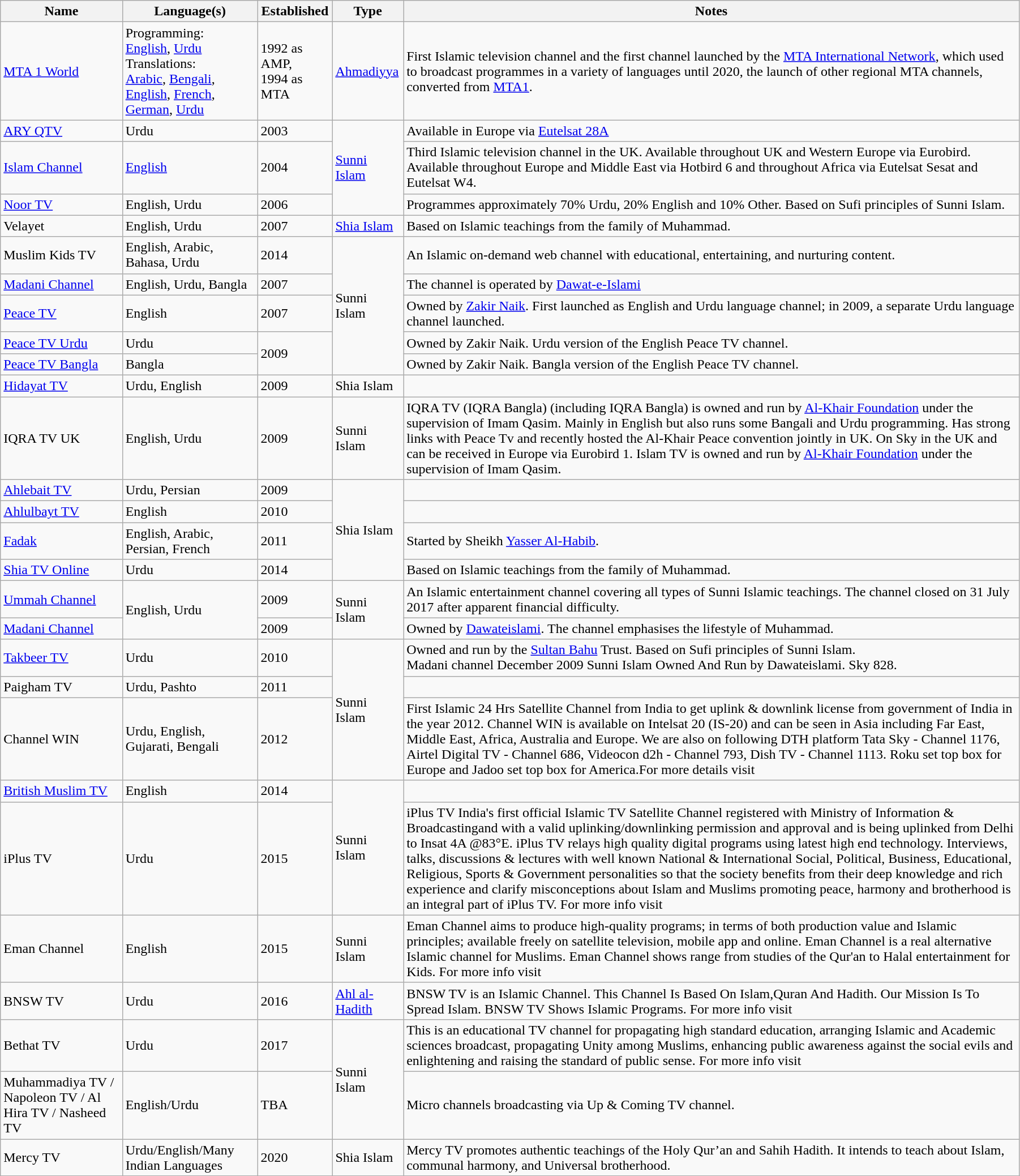<table class="wikitable sortable"  style="width:95%;">
<tr>
<th>Name</th>
<th>Language(s)</th>
<th>Established</th>
<th>Type</th>
<th>Notes</th>
</tr>
<tr>
<td><a href='#'>MTA 1 World</a></td>
<td>Programming:<br><a href='#'>English</a>, <a href='#'>Urdu</a><br>Translations:<br><a href='#'>Arabic</a>, <a href='#'>Bengali</a>, <a href='#'>English</a>, <a href='#'>French</a>, <a href='#'>German</a>, <a href='#'>Urdu</a></td>
<td>1992 as AMP,<br>1994 as MTA</td>
<td><a href='#'>Ahmadiyya</a></td>
<td>First Islamic television channel and the first channel launched by the <a href='#'>MTA International Network</a>, which used to broadcast programmes in a variety of languages until 2020, the launch of other regional MTA channels, converted from <a href='#'>MTA1</a>.</td>
</tr>
<tr>
<td><a href='#'>ARY QTV</a></td>
<td>Urdu</td>
<td>2003</td>
<td rowspan="3"><a href='#'>Sunni Islam</a></td>
<td>Available in Europe via <a href='#'>Eutelsat 28A</a></td>
</tr>
<tr>
<td><a href='#'>Islam Channel</a></td>
<td><a href='#'>English</a></td>
<td>2004</td>
<td>Third Islamic television channel in the UK. Available throughout UK and Western Europe via Eurobird. Available throughout Europe and Middle East via Hotbird 6 and throughout Africa via Eutelsat Sesat and Eutelsat W4.</td>
</tr>
<tr>
<td><a href='#'>Noor TV</a></td>
<td>English, Urdu</td>
<td>2006</td>
<td>Programmes approximately 70% Urdu, 20% English and 10% Other. Based on Sufi principles of Sunni Islam.</td>
</tr>
<tr>
<td>Velayet</td>
<td>English, Urdu</td>
<td>2007</td>
<td><a href='#'>Shia Islam</a></td>
<td>Based on Islamic teachings from the family of Muhammad.</td>
</tr>
<tr>
<td>Muslim Kids TV</td>
<td>English, Arabic, Bahasa, Urdu</td>
<td>2014</td>
<td rowspan="5">Sunni Islam</td>
<td>An Islamic on-demand web channel with educational, entertaining, and nurturing content.</td>
</tr>
<tr>
<td><a href='#'>Madani Channel</a></td>
<td>English, Urdu, Bangla</td>
<td>2007</td>
<td>The channel is operated by <a href='#'>Dawat-e-Islami</a></td>
</tr>
<tr>
<td><a href='#'>Peace TV</a></td>
<td>English</td>
<td>2007</td>
<td>Owned by <a href='#'>Zakir Naik</a>. First launched as English and Urdu language channel; in 2009, a separate Urdu language channel launched.</td>
</tr>
<tr>
<td><a href='#'>Peace TV Urdu</a></td>
<td>Urdu</td>
<td rowspan="2">2009</td>
<td>Owned by Zakir Naik. Urdu version of the English Peace TV channel.</td>
</tr>
<tr>
<td><a href='#'>Peace TV Bangla</a></td>
<td>Bangla</td>
<td>Owned by Zakir Naik. Bangla version of the English Peace TV channel.</td>
</tr>
<tr>
<td><a href='#'>Hidayat TV</a></td>
<td>Urdu, English</td>
<td>2009</td>
<td>Shia Islam</td>
<td></td>
</tr>
<tr>
<td>IQRA TV UK</td>
<td>English, Urdu</td>
<td>2009</td>
<td>Sunni Islam</td>
<td>IQRA TV (IQRA Bangla) (including IQRA Bangla) is owned and run by <a href='#'>Al-Khair Foundation</a> under the supervision of Imam Qasim. Mainly in English but also runs some Bangali and Urdu programming. Has strong links with Peace Tv and recently hosted the Al-Khair Peace convention jointly in UK. On Sky in the UK and can be received in Europe via Eurobird 1. Islam TV is owned and run by <a href='#'>Al-Khair Foundation</a> under the supervision of Imam Qasim.</td>
</tr>
<tr>
<td><a href='#'>Ahlebait TV</a></td>
<td>Urdu, Persian</td>
<td>2009</td>
<td rowspan="4">Shia Islam</td>
<td></td>
</tr>
<tr>
<td><a href='#'>Ahlulbayt TV</a></td>
<td>English</td>
<td>2010</td>
<td></td>
</tr>
<tr>
<td><a href='#'>Fadak</a></td>
<td>English, Arabic, Persian, French</td>
<td>2011</td>
<td>Started by Sheikh <a href='#'>Yasser Al-Habib</a>.</td>
</tr>
<tr>
<td><a href='#'>Shia TV Online</a></td>
<td>Urdu</td>
<td>2014</td>
<td>Based on Islamic teachings from the family of Muhammad.</td>
</tr>
<tr>
<td><a href='#'>Ummah Channel</a></td>
<td rowspan="2">English, Urdu</td>
<td>2009</td>
<td rowspan="2">Sunni Islam</td>
<td>An Islamic entertainment channel covering all types of Sunni Islamic teachings. The channel closed on 31 July 2017 after apparent financial difficulty.</td>
</tr>
<tr>
<td><a href='#'>Madani Channel</a></td>
<td>2009</td>
<td>Owned by <a href='#'>Dawateislami</a>. The channel emphasises the lifestyle of Muhammad.</td>
</tr>
<tr>
<td><a href='#'>Takbeer TV</a></td>
<td>Urdu</td>
<td>2010</td>
<td rowspan="3">Sunni Islam</td>
<td>Owned and run by the <a href='#'>Sultan Bahu</a> Trust. Based on Sufi principles of Sunni Islam.<br>Madani channel December 2009 
Sunni Islam Owned And Run by Dawateislami. Sky 828.</td>
</tr>
<tr>
<td>Paigham TV</td>
<td>Urdu, Pashto</td>
<td>2011</td>
<td></td>
</tr>
<tr>
<td>Channel WIN</td>
<td>Urdu, English, Gujarati, Bengali</td>
<td>2012</td>
<td>First Islamic 24 Hrs Satellite Channel from India to get uplink & downlink license from government of India in the year 2012. Channel WIN is available on Intelsat 20 (IS-20) and can be seen in Asia including Far East, Middle East, Africa, Australia and Europe. We are also on following DTH platform Tata Sky - Channel 1176, Airtel Digital TV - Channel 686, Videocon d2h - Channel 793, Dish TV - Channel 1113. Roku set top box for Europe and Jadoo set top box for America.For more details visit </td>
</tr>
<tr>
<td><a href='#'>British Muslim TV</a></td>
<td>English</td>
<td>2014</td>
<td rowspan="2">Sunni Islam</td>
<td></td>
</tr>
<tr>
<td>iPlus TV</td>
<td>Urdu</td>
<td>2015</td>
<td>iPlus TV  India's first official Islamic TV Satellite Channel registered with Ministry of Information & Broadcastingand with a valid uplinking/downlinking permission and approval and is being uplinked from Delhi to Insat 4A @83°E. iPlus TV relays high quality digital programs using latest high end technology. Interviews, talks, discussions & lectures  with well known National & International Social, Political, Business, Educational, Religious,  Sports & Government personalities so that the society benefits from their deep knowledge and rich experience and clarify misconceptions about Islam and Muslims promoting peace, harmony and brotherhood is an integral part of iPlus TV. For more info visit </td>
</tr>
<tr>
<td>Eman Channel</td>
<td>English</td>
<td>2015</td>
<td>Sunni Islam</td>
<td>Eman Channel aims to produce high-quality programs; in terms of both production value and Islamic principles; available freely on satellite television, mobile app and online. Eman Channel is a real alternative Islamic channel for Muslims. Eman Channel shows range from studies of the Qur'an to Halal entertainment for Kids. For more info visit </td>
</tr>
<tr>
<td>BNSW TV</td>
<td>Urdu</td>
<td>2016</td>
<td><a href='#'>Ahl al-Hadith</a></td>
<td>BNSW TV is an Islamic Channel. This Channel Is Based On Islam,Quran And Hadith. Our Mission Is To Spread Islam. BNSW TV Shows Islamic Programs. For more info visit </td>
</tr>
<tr>
<td>Bethat TV</td>
<td>Urdu</td>
<td>2017</td>
<td rowspan="2">Sunni Islam</td>
<td>This is an educational TV channel for propagating high standard education, arranging Islamic and Academic sciences broadcast, propagating Unity among Muslims, enhancing public awareness against the social evils and enlightening and raising the standard of public sense. For more info visit </td>
</tr>
<tr>
<td>Muhammadiya TV / Napoleon TV / Al Hira TV / Nasheed TV</td>
<td>English/Urdu</td>
<td>TBA</td>
<td>Micro channels broadcasting via Up & Coming TV channel.</td>
</tr>
<tr>
<td>Mercy TV</td>
<td>Urdu/English/Many Indian Languages</td>
<td>2020</td>
<td>Shia Islam</td>
<td>Mercy TV promotes authentic teachings of the Holy Qur’an and Sahih Hadith. It intends to teach about Islam, communal harmony, and Universal brotherhood.</td>
</tr>
<tr>
</tr>
</table>
